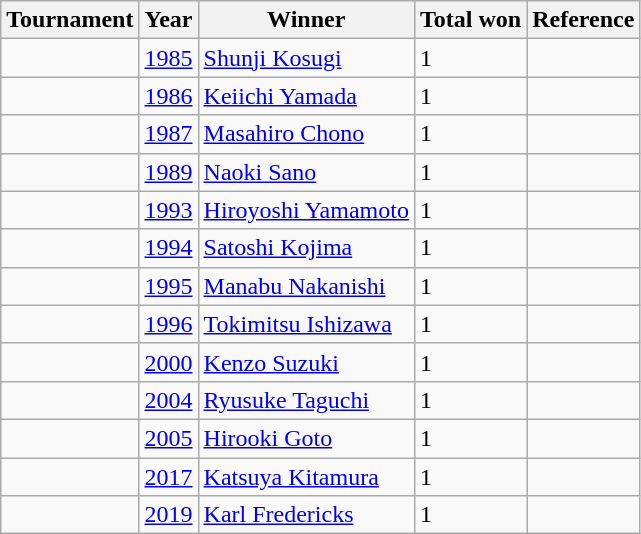<table class="wikitable sortable">
<tr>
<th>Tournament</th>
<th>Year</th>
<th>Winner</th>
<th>Total won</th>
<th>Reference</th>
</tr>
<tr>
<td></td>
<td><a href='#'>1985</a></td>
<td><a href='#'>Shunji Kosugi</a></td>
<td>1</td>
<td></td>
</tr>
<tr>
<td></td>
<td><a href='#'>1986</a></td>
<td><a href='#'>Keiichi Yamada</a></td>
<td>1</td>
<td></td>
</tr>
<tr>
<td></td>
<td><a href='#'>1987</a></td>
<td><a href='#'>Masahiro Chono</a></td>
<td>1</td>
<td></td>
</tr>
<tr>
<td></td>
<td><a href='#'>1989</a></td>
<td><a href='#'>Naoki Sano</a></td>
<td>1</td>
<td></td>
</tr>
<tr>
<td></td>
<td><a href='#'>1993</a></td>
<td><a href='#'>Hiroyoshi Yamamoto</a></td>
<td>1</td>
<td></td>
</tr>
<tr>
<td></td>
<td><a href='#'>1994</a></td>
<td><a href='#'>Satoshi Kojima</a></td>
<td>1</td>
<td></td>
</tr>
<tr>
<td></td>
<td><a href='#'>1995</a></td>
<td><a href='#'>Manabu Nakanishi</a></td>
<td>1</td>
<td></td>
</tr>
<tr>
<td></td>
<td><a href='#'>1996</a></td>
<td><a href='#'>Tokimitsu Ishizawa</a></td>
<td>1</td>
<td></td>
</tr>
<tr>
<td></td>
<td><a href='#'>2000</a></td>
<td><a href='#'>Kenzo Suzuki</a></td>
<td>1</td>
<td></td>
</tr>
<tr>
<td></td>
<td><a href='#'>2004</a></td>
<td><a href='#'>Ryusuke Taguchi</a></td>
<td>1</td>
<td> </td>
</tr>
<tr>
<td></td>
<td><a href='#'>2005</a></td>
<td><a href='#'>Hirooki Goto</a></td>
<td>1</td>
<td></td>
</tr>
<tr>
<td></td>
<td><a href='#'>2017</a></td>
<td><a href='#'>Katsuya Kitamura</a></td>
<td>1</td>
<td></td>
</tr>
<tr>
<td></td>
<td><a href='#'>2019</a></td>
<td><a href='#'>Karl Fredericks</a></td>
<td>1</td>
<td></td>
</tr>
</table>
